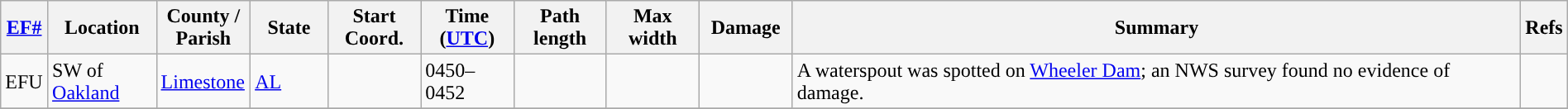<table class="wikitable sortable" style="width:100%;">
<tr>
<th scope="col" width="3%" align="center"><a href='#'>EF#</a></th>
<th scope="col" width="7%" align="center" class="unsortable">Location</th>
<th scope="col" width="6%" align="center" class="unsortable">County / Parish</th>
<th scope="col" width="5%" align="center">State</th>
<th scope="col" width="6%" align="center">Start Coord.</th>
<th scope="col" width="6%" align="center">Time (<a href='#'>UTC</a>)</th>
<th scope="col" width="6%" align="center">Path length</th>
<th scope="col" width="6%" align="center">Max width</th>
<th scope="col" width="6%" align="center">Damage</th>
<th scope="col" width="48%" class="unsortable" align="center">Summary</th>
<th scope="col" width="48%" class="unsortable" align="center">Refs</th>
</tr>
<tr>
<td>EFU</td>
<td>SW of <a href='#'>Oakland</a></td>
<td><a href='#'>Limestone</a></td>
<td><a href='#'>AL</a></td>
<td></td>
<td>0450–0452</td>
<td></td>
<td></td>
<td></td>
<td>A waterspout was spotted on <a href='#'>Wheeler Dam</a>; an NWS survey found no evidence of damage.</td>
<td></td>
</tr>
<tr>
</tr>
</table>
